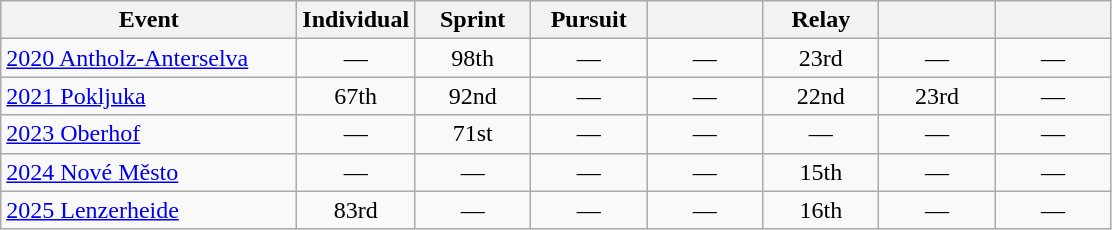<table class="wikitable" style="text-align: center;">
<tr ">
<th style="width:190px;">Event</th>
<th style="width:70px;">Individual</th>
<th style="width:70px;">Sprint</th>
<th style="width:70px;">Pursuit</th>
<th style="width:70px;"></th>
<th style="width:70px;">Relay</th>
<th style="width:70px;"></th>
<th style="width:70px;"></th>
</tr>
<tr>
<td align=left> <a href='#'>2020 Antholz-Anterselva</a></td>
<td>—</td>
<td>98th</td>
<td>—</td>
<td>—</td>
<td>23rd</td>
<td>—</td>
<td>—</td>
</tr>
<tr>
<td align=left> <a href='#'>2021 Pokljuka</a></td>
<td>67th</td>
<td>92nd</td>
<td>—</td>
<td>—</td>
<td>22nd</td>
<td>23rd</td>
<td>—</td>
</tr>
<tr>
<td align=left> <a href='#'>2023 Oberhof</a></td>
<td>—</td>
<td>71st</td>
<td>—</td>
<td>—</td>
<td>—</td>
<td>—</td>
<td>—</td>
</tr>
<tr>
<td align=left> <a href='#'>2024 Nové Město</a></td>
<td>—</td>
<td>—</td>
<td>—</td>
<td>—</td>
<td>15th</td>
<td>—</td>
<td>—</td>
</tr>
<tr>
<td align=left> <a href='#'>2025 Lenzerheide</a></td>
<td>83rd</td>
<td>—</td>
<td>—</td>
<td>—</td>
<td>16th</td>
<td>—</td>
<td>—</td>
</tr>
</table>
